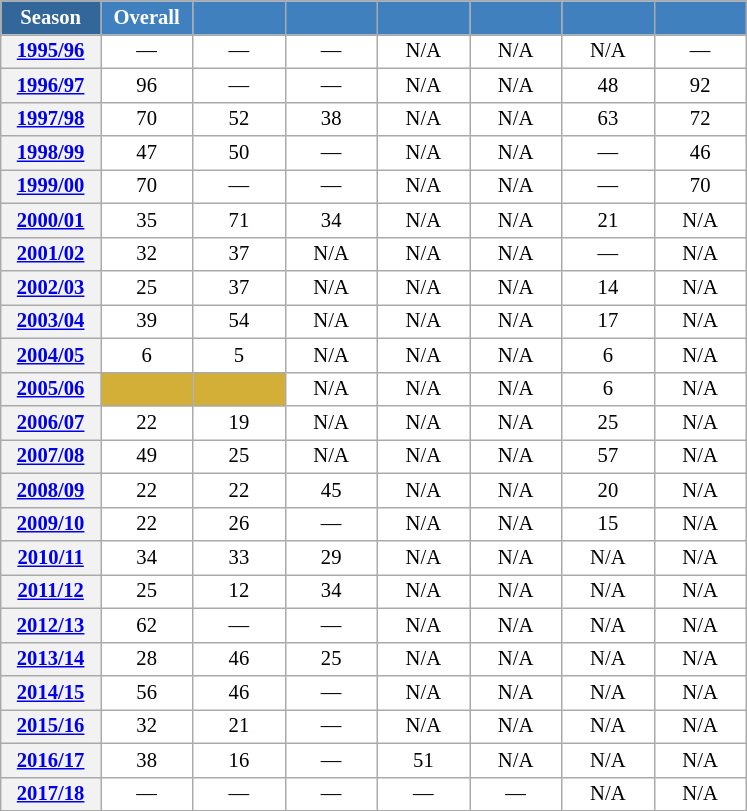<table class="wikitable" style="font-size:86%; text-align:center; border:grey solid 1px; border-collapse:collapse; background:#ffffff;">
<tr>
<th style="background-color:#369; color:white; width:60px;"> Season </th>
<th style="background-color:#4180be; color:white; width:55px;">Overall</th>
<th style="background-color:#4180be; color:white; width:55px;"></th>
<th style="background-color:#4180be; color:white; width:55px;"></th>
<th style="background-color:#4180be; color:white; width:55px;"></th>
<th style="background-color:#4180be; color:white; width:55px;"></th>
<th style="background-color:#4180be; color:white; width:55px;"></th>
<th style="background-color:#4180be; color:white; width:55px;"></th>
</tr>
<tr>
<th scope=row align=center><a href='#'>1995/96</a></th>
<td align=center>—</td>
<td align=center>—</td>
<td align=center>—</td>
<td align=center>N/A</td>
<td align=center>N/A</td>
<td align=center>N/A</td>
<td align=center>—</td>
</tr>
<tr>
<th scope=row align=center><a href='#'>1996/97</a></th>
<td align=center>96</td>
<td align=center>—</td>
<td align=center>—</td>
<td align=center>N/A</td>
<td align=center>N/A</td>
<td align=center>48</td>
<td align=center>92</td>
</tr>
<tr>
<th scope=row align=center><a href='#'>1997/98</a></th>
<td align=center>70</td>
<td align=center>52</td>
<td align=center>38</td>
<td align=center>N/A</td>
<td align=center>N/A</td>
<td align=center>63</td>
<td align=center>72</td>
</tr>
<tr>
<th scope=row align=center><a href='#'>1998/99</a></th>
<td align=center>47</td>
<td align=center>50</td>
<td align=center>—</td>
<td align=center>N/A</td>
<td align=center>N/A</td>
<td align=center>—</td>
<td align=center>46</td>
</tr>
<tr>
<th scope=row align=center><a href='#'>1999/00</a></th>
<td align=center>70</td>
<td align=center>—</td>
<td align=center>—</td>
<td align=center>N/A</td>
<td align=center>N/A</td>
<td align=center>—</td>
<td align=center>70</td>
</tr>
<tr>
<th scope=row align=center><a href='#'>2000/01</a></th>
<td align=center>35</td>
<td align=center>71</td>
<td align=center>34</td>
<td align=center>N/A</td>
<td align=center>N/A</td>
<td align=center>21</td>
<td align=center>N/A</td>
</tr>
<tr>
<th scope=row align=center><a href='#'>2001/02</a></th>
<td align=center>32</td>
<td align=center>37</td>
<td align=center>N/A</td>
<td align=center>N/A</td>
<td align=center>N/A</td>
<td align=center>—</td>
<td align=center>N/A</td>
</tr>
<tr>
<th scope=row align=center><a href='#'>2002/03</a></th>
<td align=center>25</td>
<td align=center>37</td>
<td align=center>N/A</td>
<td align=center>N/A</td>
<td align=center>N/A</td>
<td align=center>14</td>
<td align=center>N/A</td>
</tr>
<tr>
<th scope=row align=center><a href='#'>2003/04</a></th>
<td align=center>39</td>
<td align=center>54</td>
<td align=center>N/A</td>
<td align=center>N/A</td>
<td align=center>N/A</td>
<td align=center>17</td>
<td align=center>N/A</td>
</tr>
<tr>
<th scope=row align=center><a href='#'>2004/05</a></th>
<td align=center>6</td>
<td align=center>5</td>
<td align=center>N/A</td>
<td align=center>N/A</td>
<td align=center>N/A</td>
<td align=center>6</td>
<td align=center>N/A</td>
</tr>
<tr>
<th scope=row align=center><a href='#'>2005/06</a></th>
<td align=center bgcolor=#D4AF37></td>
<td align=center bgcolor=#D4AF37></td>
<td align=center>N/A</td>
<td align=center>N/A</td>
<td align=center>N/A</td>
<td align=center>6</td>
<td align=center>N/A</td>
</tr>
<tr>
<th scope=row align=center><a href='#'>2006/07</a></th>
<td align=center>22</td>
<td align=center>19</td>
<td align=center>N/A</td>
<td align=center>N/A</td>
<td align=center>N/A</td>
<td align=center>25</td>
<td align=center>N/A</td>
</tr>
<tr>
<th scope=row align=center><a href='#'>2007/08</a></th>
<td align=center>49</td>
<td align=center>25</td>
<td align=center>N/A</td>
<td align=center>N/A</td>
<td align=center>N/A</td>
<td align=center>57</td>
<td align=center>N/A</td>
</tr>
<tr>
<th scope=row align=center><a href='#'>2008/09</a></th>
<td align=center>22</td>
<td align=center>22</td>
<td align=center>45</td>
<td align=center>N/A</td>
<td align=center>N/A</td>
<td align=center>20</td>
<td align=center>N/A</td>
</tr>
<tr>
<th scope=row align=center><a href='#'>2009/10</a></th>
<td align=center>22</td>
<td align=center>26</td>
<td align=center>—</td>
<td align=center>N/A</td>
<td align=center>N/A</td>
<td align=center>15</td>
<td align=center>N/A</td>
</tr>
<tr>
<th scope=row align=center><a href='#'>2010/11</a></th>
<td align=center>34</td>
<td align=center>33</td>
<td align=center>29</td>
<td align=center>N/A</td>
<td align=center>N/A</td>
<td align=center>N/A</td>
<td align=center>N/A</td>
</tr>
<tr>
<th scope=row align=center><a href='#'>2011/12</a></th>
<td align=center>25</td>
<td align=center>12</td>
<td align=center>34</td>
<td align=center>N/A</td>
<td align=center>N/A</td>
<td align=center>N/A</td>
<td align=center>N/A</td>
</tr>
<tr>
<th scope=row align=center><a href='#'>2012/13</a></th>
<td align=center>62</td>
<td align=center>—</td>
<td align=center>—</td>
<td align=center>N/A</td>
<td align=center>N/A</td>
<td align=center>N/A</td>
<td align=center>N/A</td>
</tr>
<tr>
<th scope=row align=center><a href='#'>2013/14</a></th>
<td align=center>28</td>
<td align=center>46</td>
<td align=center>25</td>
<td align=center>N/A</td>
<td align=center>N/A</td>
<td align=center>N/A</td>
<td align=center>N/A</td>
</tr>
<tr>
<th scope=row align=center><a href='#'>2014/15</a></th>
<td align=center>56</td>
<td align=center>46</td>
<td align=center>—</td>
<td align=center>N/A</td>
<td align=center>N/A</td>
<td align=center>N/A</td>
<td align=center>N/A</td>
</tr>
<tr>
<th scope=row align=center><a href='#'>2015/16</a></th>
<td align=center>32</td>
<td align=center>21</td>
<td align=center>—</td>
<td align=center>N/A</td>
<td align=center>N/A</td>
<td align=center>N/A</td>
<td align=center>N/A</td>
</tr>
<tr>
<th scope=row align=center><a href='#'>2016/17</a></th>
<td align=center>38</td>
<td align=center>16</td>
<td align=center>—</td>
<td align=center>51</td>
<td align=center>N/A</td>
<td align=center>N/A</td>
<td align=center>N/A</td>
</tr>
<tr>
<th scope=row align=center><a href='#'>2017/18</a></th>
<td align=center>—</td>
<td align=center>—</td>
<td align=center>—</td>
<td align=center>—</td>
<td align=center>—</td>
<td align=center>N/A</td>
<td align=center>N/A</td>
</tr>
</table>
